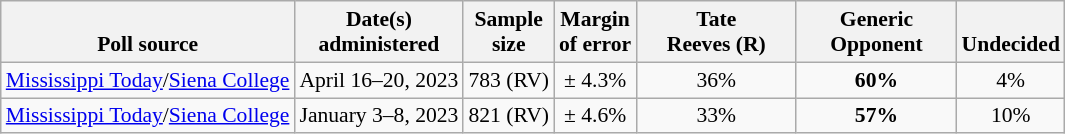<table class="wikitable" style="font-size:90%;text-align:center;">
<tr style="vertical-align:bottom">
<th>Poll source</th>
<th>Date(s)<br>administered</th>
<th>Sample<br>size</th>
<th>Margin<br>of error</th>
<th style="width:100px;">Tate<br>Reeves (R)</th>
<th style="width:100px;">Generic<br>Opponent</th>
<th>Undecided</th>
</tr>
<tr>
<td style="text-align:left;"><a href='#'>Mississippi Today</a>/<a href='#'>Siena College</a></td>
<td>April 16–20, 2023</td>
<td>783 (RV)</td>
<td>± 4.3%</td>
<td>36%</td>
<td><strong>60%</strong></td>
<td>4%</td>
</tr>
<tr>
<td style="text-align:left;"><a href='#'>Mississippi Today</a>/<a href='#'>Siena College</a></td>
<td>January 3–8, 2023</td>
<td>821 (RV)</td>
<td>± 4.6%</td>
<td>33%</td>
<td><strong>57%</strong></td>
<td>10%</td>
</tr>
</table>
